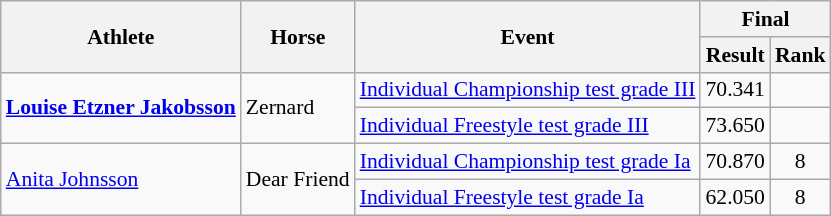<table class=wikitable style="font-size:90%">
<tr>
<th rowspan="2">Athlete</th>
<th rowspan="2">Horse</th>
<th rowspan="2">Event</th>
<th colspan="2">Final</th>
</tr>
<tr>
<th>Result</th>
<th>Rank</th>
</tr>
<tr>
<td rowspan="2"><strong><a href='#'>Louise Etzner Jakobsson</a></strong></td>
<td rowspan="2">Zernard</td>
<td><a href='#'>Individual Championship test grade III</a></td>
<td align=center>70.341</td>
<td align=center></td>
</tr>
<tr>
<td><a href='#'>Individual Freestyle test grade III</a></td>
<td align=center>73.650</td>
<td align=center></td>
</tr>
<tr>
<td rowspan="2"><a href='#'>Anita Johnsson</a></td>
<td rowspan="2">Dear Friend</td>
<td><a href='#'>Individual Championship test grade Ia</a></td>
<td align=center>70.870</td>
<td align=center>8</td>
</tr>
<tr>
<td><a href='#'>Individual Freestyle test grade Ia</a></td>
<td align=center>62.050</td>
<td align=center>8</td>
</tr>
</table>
